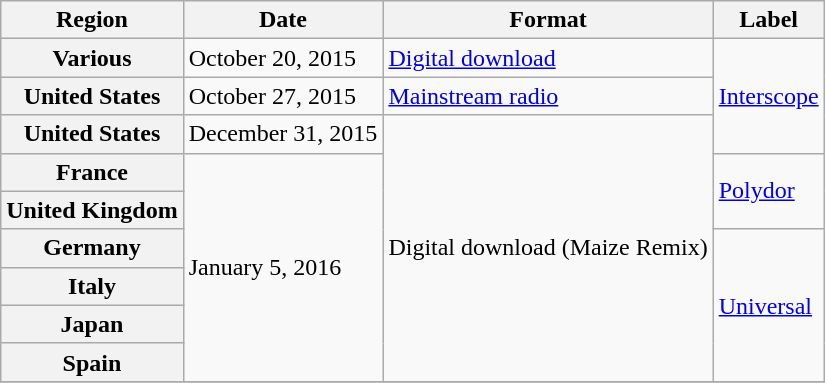<table class="wikitable plainrowheaders">
<tr>
<th scope="col">Region</th>
<th scope="col">Date</th>
<th scope="col">Format</th>
<th scope="col">Label</th>
</tr>
<tr>
<th scope="row">Various</th>
<td>October 20, 2015</td>
<td><a href='#'>Digital download</a></td>
<td rowspan="3"><a href='#'>Interscope</a></td>
</tr>
<tr>
<th scope="row">United States</th>
<td>October 27, 2015</td>
<td><a href='#'>Mainstream radio</a></td>
</tr>
<tr>
<th scope="row">United States</th>
<td>December 31, 2015</td>
<td rowspan="7">Digital download (Maize Remix)</td>
</tr>
<tr>
<th scope="row">France</th>
<td rowspan="6">January 5, 2016</td>
<td rowspan="2"><a href='#'>Polydor</a></td>
</tr>
<tr>
<th scope="row">United Kingdom</th>
</tr>
<tr>
<th scope="row">Germany</th>
<td rowspan="4"><a href='#'>Universal</a></td>
</tr>
<tr>
<th scope="row">Italy</th>
</tr>
<tr>
<th scope="row">Japan</th>
</tr>
<tr>
<th scope="row">Spain</th>
</tr>
<tr>
</tr>
</table>
